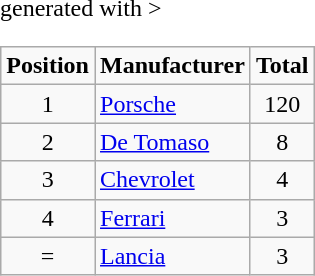<table class="wikitable" <hiddentext>generated with >
<tr style="font-weight:bold">
<td align="center">Position </td>
<td>Manufacturer </td>
<td align="center">Total </td>
</tr>
<tr>
<td height="14" align="center">1</td>
<td><a href='#'>Porsche</a></td>
<td align="center">120</td>
</tr>
<tr>
<td height="14" align="center">2</td>
<td><a href='#'>De Tomaso</a></td>
<td align="center">8</td>
</tr>
<tr>
<td height="14" align="center">3</td>
<td><a href='#'>Chevrolet</a></td>
<td align="center">4</td>
</tr>
<tr>
<td height="14" align="center">4</td>
<td><a href='#'>Ferrari</a></td>
<td align="center">3</td>
</tr>
<tr>
<td height="14" align="center">=</td>
<td><a href='#'>Lancia</a></td>
<td align="center">3</td>
</tr>
</table>
